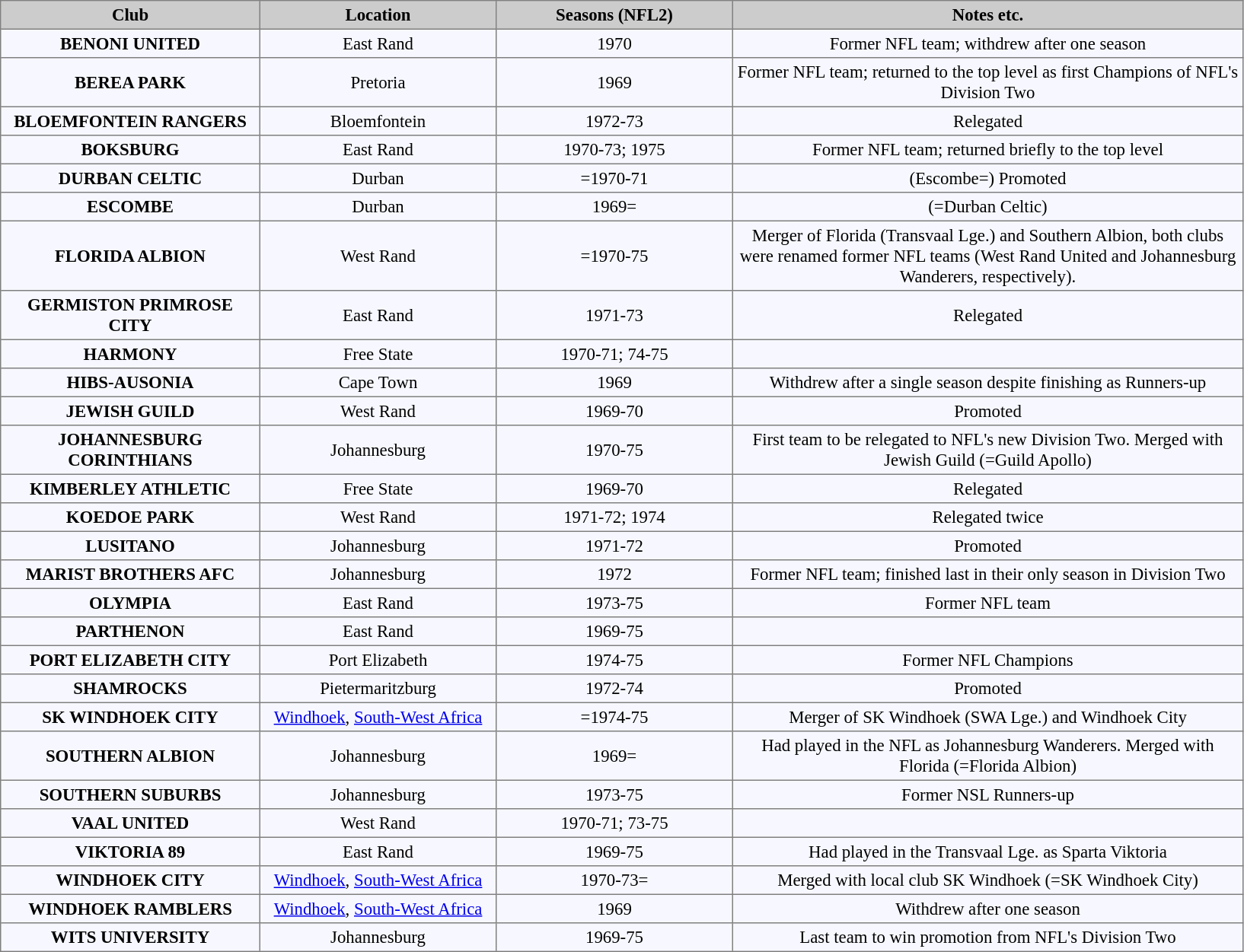<table bgcolor="#f7f8ff" cellpadding="3" cellspacing="0" border="1" style="font-size: 95%; border: gray solid 1px; border-collapse: collapse;">
<tr bgcolor="#CCCCCC" align="center">
<td width="220"><strong>Club</strong></td>
<td width="200"><strong>Location</strong></td>
<td width="200"><strong>Seasons (NFL2)</strong></td>
<td width="440"><strong>Notes etc.</strong></td>
</tr>
<tr align=center>
<td><strong>BENONI UNITED</strong></td>
<td>East Rand</td>
<td>1970</td>
<td>Former NFL team; withdrew after one season</td>
</tr>
<tr align=center>
<td><strong>BEREA PARK</strong></td>
<td>Pretoria</td>
<td>1969</td>
<td>Former NFL team; returned to the top level as first Champions of NFL's Division Two</td>
</tr>
<tr align=center>
<td><strong>BLOEMFONTEIN RANGERS</strong></td>
<td>Bloemfontein</td>
<td>1972-73</td>
<td>Relegated</td>
</tr>
<tr align=center>
<td><strong>BOKSBURG</strong></td>
<td>East Rand</td>
<td>1970-73; 1975</td>
<td>Former NFL team; returned briefly to the top level</td>
</tr>
<tr align=center>
<td><strong>DURBAN CELTIC</strong></td>
<td>Durban</td>
<td>=1970-71</td>
<td>(Escombe=)  Promoted</td>
</tr>
<tr align=center>
<td><strong>ESCOMBE</strong></td>
<td>Durban</td>
<td>1969=</td>
<td>(=Durban Celtic)</td>
</tr>
<tr align=center>
<td><strong>FLORIDA ALBION</strong></td>
<td>West Rand</td>
<td>=1970-75</td>
<td>Merger of Florida (Transvaal Lge.) and Southern Albion, both clubs were renamed former NFL teams (West Rand United and Johannesburg Wanderers, respectively).</td>
</tr>
<tr align=center>
<td><strong>GERMISTON PRIMROSE CITY</strong></td>
<td>East Rand</td>
<td>1971-73</td>
<td>Relegated</td>
</tr>
<tr align=center>
<td><strong>HARMONY</strong></td>
<td>Free State</td>
<td>1970-71; 74-75</td>
<td></td>
</tr>
<tr align=center>
<td><strong>HIBS-AUSONIA</strong></td>
<td>Cape Town</td>
<td>1969</td>
<td>Withdrew after a single season despite finishing as Runners-up</td>
</tr>
<tr align=center>
<td><strong>JEWISH GUILD</strong></td>
<td>West Rand</td>
<td>1969-70</td>
<td>Promoted</td>
</tr>
<tr align=center>
<td><strong>JOHANNESBURG CORINTHIANS</strong></td>
<td>Johannesburg</td>
<td>1970-75</td>
<td>First team to be relegated to NFL's new Division Two. Merged with Jewish Guild (=Guild Apollo)</td>
</tr>
<tr align=center>
<td><strong>KIMBERLEY ATHLETIC</strong></td>
<td>Free State</td>
<td>1969-70</td>
<td>Relegated</td>
</tr>
<tr align=center>
<td><strong>KOEDOE PARK</strong></td>
<td>West Rand</td>
<td>1971-72; 1974</td>
<td>Relegated twice</td>
</tr>
<tr align=center>
<td><strong>LUSITANO</strong></td>
<td>Johannesburg</td>
<td>1971-72</td>
<td>Promoted</td>
</tr>
<tr align=center>
<td><strong>MARIST BROTHERS AFC</strong></td>
<td>Johannesburg</td>
<td>1972</td>
<td>Former NFL team; finished last in their only season in Division Two</td>
</tr>
<tr align=center>
<td><strong>OLYMPIA</strong></td>
<td>East Rand</td>
<td>1973-75</td>
<td>Former NFL team</td>
</tr>
<tr align=center>
<td><strong>PARTHENON</strong></td>
<td>East Rand</td>
<td>1969-75</td>
<td></td>
</tr>
<tr align=center>
<td><strong>PORT ELIZABETH CITY</strong></td>
<td>Port Elizabeth</td>
<td>1974-75</td>
<td>Former NFL Champions</td>
</tr>
<tr align=center>
<td><strong>SHAMROCKS</strong></td>
<td>Pietermaritzburg</td>
<td>1972-74</td>
<td>Promoted</td>
</tr>
<tr align=center>
<td><strong>SK WINDHOEK CITY</strong></td>
<td><a href='#'>Windhoek</a>, <a href='#'>South-West Africa</a></td>
<td>=1974-75</td>
<td>Merger of SK Windhoek (SWA Lge.) and Windhoek City</td>
</tr>
<tr align=center>
<td><strong>SOUTHERN ALBION</strong></td>
<td>Johannesburg</td>
<td>1969=</td>
<td>Had played in the NFL as Johannesburg Wanderers. Merged with Florida (=Florida Albion)</td>
</tr>
<tr align=center>
<td><strong>SOUTHERN SUBURBS</strong></td>
<td>Johannesburg</td>
<td>1973-75</td>
<td>Former NSL Runners-up</td>
</tr>
<tr align=center>
<td><strong>VAAL UNITED</strong></td>
<td>West Rand</td>
<td>1970-71; 73-75</td>
<td></td>
</tr>
<tr align=center>
<td><strong>VIKTORIA 89</strong></td>
<td>East Rand</td>
<td>1969-75</td>
<td>Had played in the Transvaal Lge. as Sparta Viktoria</td>
</tr>
<tr align=center>
<td><strong>WINDHOEK CITY</strong></td>
<td><a href='#'>Windhoek</a>, <a href='#'>South-West Africa</a></td>
<td>1970-73=</td>
<td>Merged with local club SK Windhoek (=SK Windhoek City)</td>
</tr>
<tr align=center>
<td><strong>WINDHOEK RAMBLERS</strong></td>
<td><a href='#'>Windhoek</a>, <a href='#'>South-West Africa</a></td>
<td>1969</td>
<td>Withdrew after one season</td>
</tr>
<tr align=center>
<td><strong>WITS UNIVERSITY</strong></td>
<td>Johannesburg</td>
<td>1969-75</td>
<td>Last team to win promotion from NFL's Division Two</td>
</tr>
</table>
